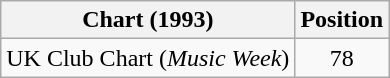<table class="wikitable">
<tr>
<th>Chart (1993)</th>
<th>Position</th>
</tr>
<tr>
<td>UK Club Chart (<em>Music Week</em>)</td>
<td align="center">78</td>
</tr>
</table>
